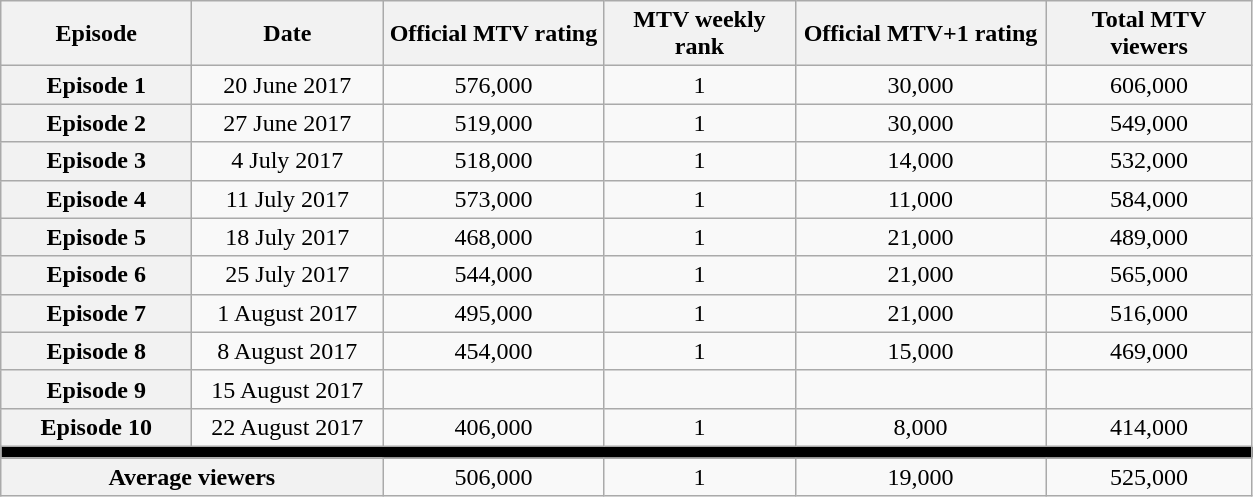<table class="wikitable sortable" style="text-align:center">
<tr>
<th scope="col" style="width:120px;">Episode</th>
<th scope="col" style="width:120px;">Date</th>
<th scope="col" style="width:140px;">Official MTV rating</th>
<th scope="col" style="width:120px;">MTV weekly rank</th>
<th scope="col" style="width:160px;">Official MTV+1 rating</th>
<th scope="col" style="width:130px;">Total MTV viewers</th>
</tr>
<tr>
<th scope="row">Episode 1</th>
<td>20 June 2017</td>
<td>576,000</td>
<td>1</td>
<td>30,000</td>
<td>606,000</td>
</tr>
<tr>
<th scope="row">Episode 2</th>
<td>27 June 2017</td>
<td>519,000</td>
<td>1</td>
<td>30,000</td>
<td>549,000</td>
</tr>
<tr>
<th scope="row">Episode 3</th>
<td>4 July 2017</td>
<td>518,000</td>
<td>1</td>
<td>14,000</td>
<td>532,000</td>
</tr>
<tr>
<th scope="row">Episode 4</th>
<td>11 July 2017</td>
<td>573,000</td>
<td>1</td>
<td>11,000</td>
<td>584,000</td>
</tr>
<tr>
<th scope="row">Episode 5</th>
<td>18 July 2017</td>
<td>468,000</td>
<td>1</td>
<td>21,000</td>
<td>489,000</td>
</tr>
<tr>
<th scope="row">Episode 6</th>
<td>25 July 2017</td>
<td>544,000</td>
<td>1</td>
<td>21,000</td>
<td>565,000</td>
</tr>
<tr>
<th scope="row">Episode 7</th>
<td>1 August 2017</td>
<td>495,000</td>
<td>1</td>
<td>21,000</td>
<td>516,000</td>
</tr>
<tr>
<th scope="row">Episode 8</th>
<td>8 August 2017</td>
<td>454,000</td>
<td>1</td>
<td>15,000</td>
<td>469,000</td>
</tr>
<tr>
<th scope="row">Episode 9</th>
<td>15 August 2017</td>
<td></td>
<td></td>
<td></td>
<td></td>
</tr>
<tr>
<th scope="row">Episode 10</th>
<td>22 August 2017</td>
<td>406,000</td>
<td>1</td>
<td>8,000</td>
<td>414,000</td>
</tr>
<tr>
<th style="background:#000;" colspan="6"></th>
</tr>
<tr>
<th colspan="2"><strong>Average viewers</strong></th>
<td>506,000</td>
<td>1</td>
<td>19,000</td>
<td>525,000</td>
</tr>
</table>
